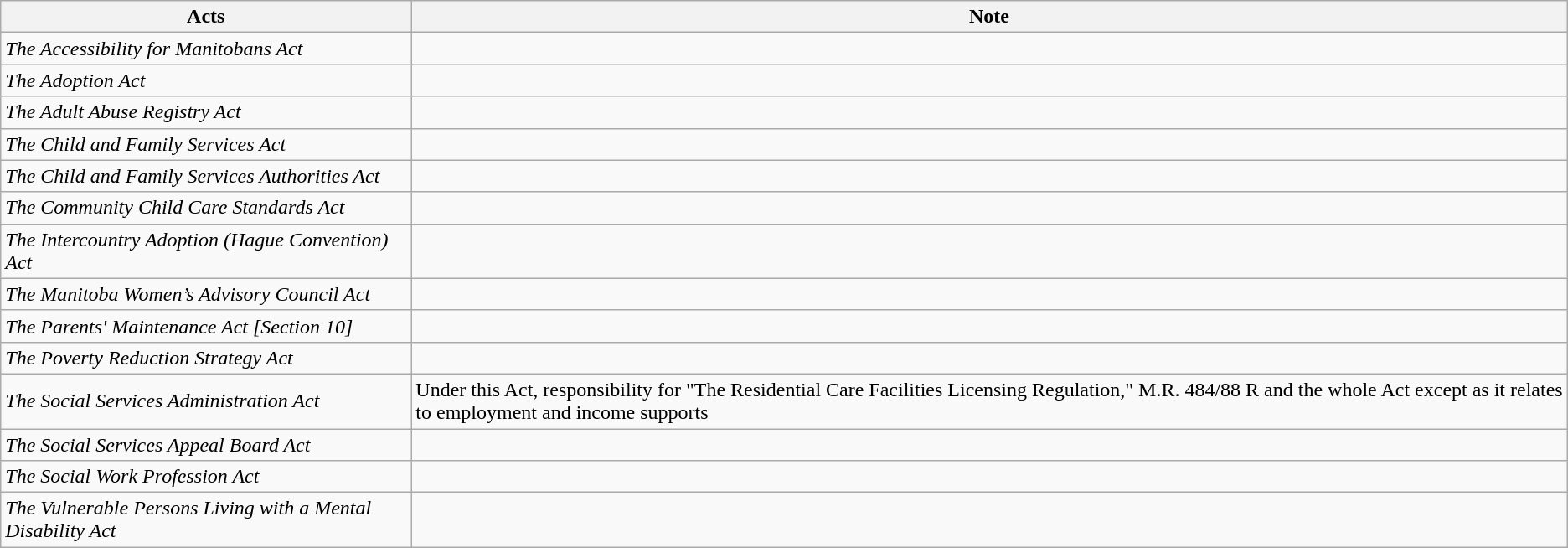<table class="wikitable sortable">
<tr>
<th>Acts</th>
<th>Note</th>
</tr>
<tr>
<td><em>The Accessibility for Manitobans Act</em></td>
<td></td>
</tr>
<tr>
<td><em>The Adoption Act</em></td>
<td></td>
</tr>
<tr>
<td><em>The Adult Abuse Registry Act</em></td>
<td></td>
</tr>
<tr>
<td><em>The Child and Family Services Act</em></td>
<td></td>
</tr>
<tr>
<td><em>The Child and Family Services Authorities Act</em></td>
<td></td>
</tr>
<tr>
<td><em>The Community Child Care Standards Act</em></td>
<td></td>
</tr>
<tr>
<td><em>The Intercountry Adoption (Hague Convention) Act</em></td>
<td></td>
</tr>
<tr>
<td><em>The Manitoba Women’s Advisory Council Act</em></td>
<td></td>
</tr>
<tr>
<td><em>The Parents' Maintenance Act [Section 10]</em></td>
<td></td>
</tr>
<tr>
<td><em>The Poverty Reduction Strategy Act</em></td>
<td></td>
</tr>
<tr>
<td><em>The Social Services Administration Act</em></td>
<td>Under this Act, responsibility for "The Residential Care Facilities Licensing Regulation," M.R. 484/88 R and the whole Act except as it relates to employment and income supports</td>
</tr>
<tr>
<td><em>The Social Services Appeal Board Act</em></td>
<td></td>
</tr>
<tr>
<td><em>The Social Work Profession Act</em></td>
<td></td>
</tr>
<tr>
<td><em>The Vulnerable Persons Living with a Mental Disability Act</em></td>
<td></td>
</tr>
</table>
